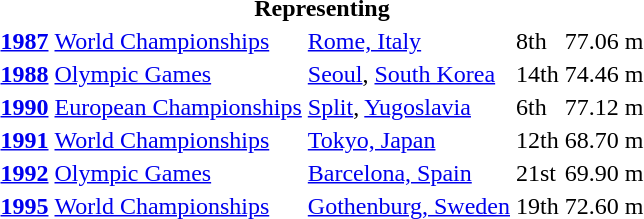<table>
<tr>
<th colspan="5">Representing </th>
</tr>
<tr>
<td><strong><a href='#'>1987</a></strong></td>
<td><a href='#'>World Championships</a></td>
<td><a href='#'>Rome, Italy</a></td>
<td>8th</td>
<td>77.06 m</td>
</tr>
<tr>
<td><strong><a href='#'>1988</a></strong></td>
<td><a href='#'>Olympic Games</a></td>
<td><a href='#'>Seoul</a>, <a href='#'>South Korea</a></td>
<td>14th</td>
<td>74.46 m</td>
</tr>
<tr>
<td><strong><a href='#'>1990</a></strong></td>
<td><a href='#'>European Championships</a></td>
<td><a href='#'>Split</a>, <a href='#'>Yugoslavia</a></td>
<td>6th</td>
<td>77.12 m</td>
</tr>
<tr>
<td><strong><a href='#'>1991</a></strong></td>
<td><a href='#'>World Championships</a></td>
<td><a href='#'>Tokyo, Japan</a></td>
<td>12th</td>
<td>68.70 m</td>
</tr>
<tr>
<td><strong><a href='#'>1992</a></strong></td>
<td><a href='#'>Olympic Games</a></td>
<td><a href='#'>Barcelona, Spain</a></td>
<td>21st</td>
<td>69.90 m</td>
</tr>
<tr>
<td><strong><a href='#'>1995</a></strong></td>
<td><a href='#'>World Championships</a></td>
<td><a href='#'>Gothenburg, Sweden</a></td>
<td>19th</td>
<td>72.60 m</td>
</tr>
</table>
